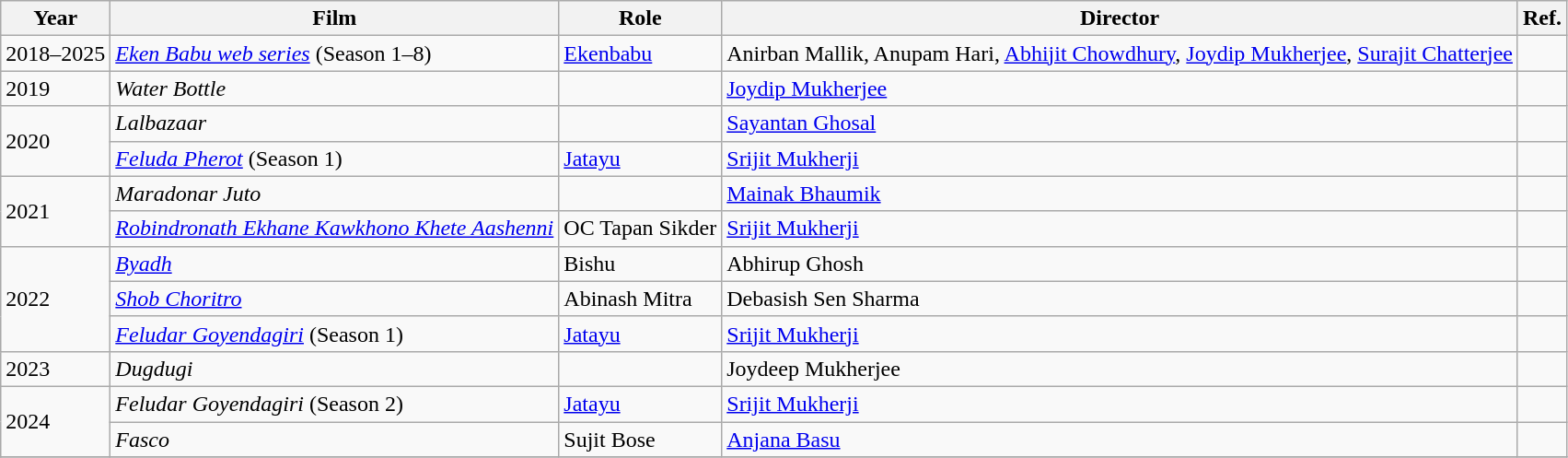<table class="wikitable sortable">
<tr>
<th>Year</th>
<th>Film</th>
<th>Role</th>
<th>Director</th>
<th>Ref.</th>
</tr>
<tr>
<td>2018–2025</td>
<td><em><a href='#'>Eken Babu web series</a></em> (Season 1–8)</td>
<td><a href='#'>Ekenbabu</a></td>
<td>Anirban Mallik, Anupam Hari, <a href='#'>Abhijit Chowdhury</a>, <a href='#'>Joydip Mukherjee</a>, <a href='#'>Surajit Chatterjee</a></td>
<td></td>
</tr>
<tr>
<td>2019</td>
<td><em>Water Bottle</em></td>
<td></td>
<td><a href='#'>Joydip Mukherjee</a></td>
<td></td>
</tr>
<tr>
<td rowspan="2">2020</td>
<td><em>Lalbazaar</em></td>
<td></td>
<td><a href='#'>Sayantan Ghosal</a></td>
<td></td>
</tr>
<tr>
<td><em><a href='#'>Feluda Pherot</a></em> (Season 1)</td>
<td><a href='#'>Jatayu</a></td>
<td><a href='#'>Srijit Mukherji</a></td>
<td></td>
</tr>
<tr>
<td rowspan="2">2021</td>
<td><em>Maradonar Juto</em></td>
<td></td>
<td><a href='#'>Mainak Bhaumik</a></td>
<td></td>
</tr>
<tr>
<td><em><a href='#'>Robindronath Ekhane Kawkhono Khete Aashenni</a></em></td>
<td>OC Tapan Sikder</td>
<td><a href='#'>Srijit Mukherji</a></td>
<td></td>
</tr>
<tr>
<td rowspan="3">2022</td>
<td><em><a href='#'>Byadh</a></em></td>
<td>Bishu</td>
<td>Abhirup Ghosh</td>
<td></td>
</tr>
<tr>
<td><em><a href='#'>Shob Choritro</a></em></td>
<td>Abinash Mitra</td>
<td>Debasish Sen Sharma</td>
<td></td>
</tr>
<tr>
<td><em><a href='#'>Feludar Goyendagiri</a></em> (Season 1)</td>
<td><a href='#'>Jatayu</a></td>
<td><a href='#'>Srijit Mukherji</a></td>
<td></td>
</tr>
<tr>
<td>2023</td>
<td><em>Dugdugi</em></td>
<td></td>
<td>Joydeep Mukherjee</td>
<td></td>
</tr>
<tr>
<td rowspan="2">2024</td>
<td><em>Feludar Goyendagiri</em> (Season 2)</td>
<td><a href='#'>Jatayu</a></td>
<td><a href='#'>Srijit Mukherji</a></td>
<td></td>
</tr>
<tr>
<td><em>Fasco</em></td>
<td>Sujit Bose</td>
<td><a href='#'>Anjana Basu</a></td>
<td></td>
</tr>
<tr>
</tr>
</table>
